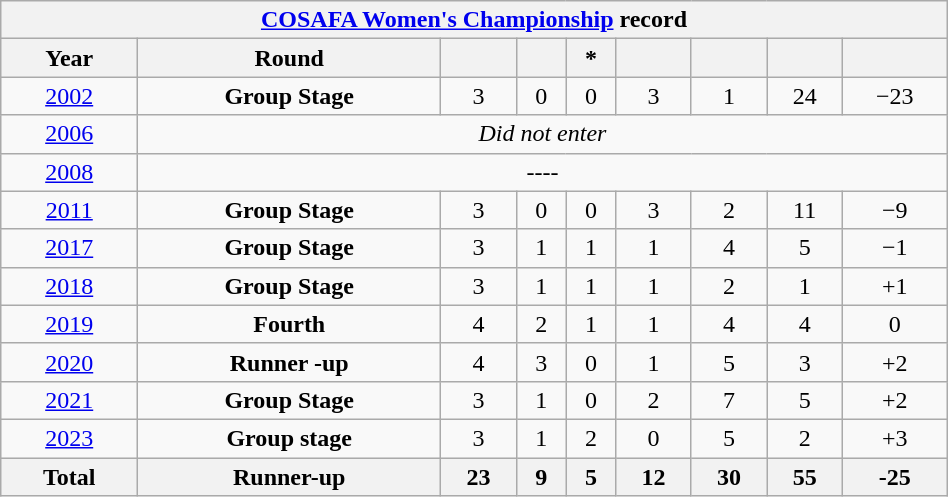<table class="wikitable" style="text-align: center; width:50%;">
<tr>
<th colspan=10><a href='#'>COSAFA Women's Championship</a> record</th>
</tr>
<tr>
<th>Year</th>
<th>Round</th>
<th></th>
<th></th>
<th>*</th>
<th></th>
<th></th>
<th></th>
<th></th>
</tr>
<tr>
<td> <a href='#'>2002</a></td>
<td><strong>Group Stage</strong></td>
<td>3</td>
<td>0</td>
<td>0</td>
<td>3</td>
<td>1</td>
<td>24</td>
<td>−23</td>
</tr>
<tr>
<td> <a href='#'>2006</a></td>
<td colspan=8><em>Did not enter </em></td>
</tr>
<tr>
<td> <a href='#'>2008</a></td>
<td colspan=8>----</td>
</tr>
<tr>
<td> <a href='#'>2011</a></td>
<td><strong>Group Stage</strong></td>
<td>3</td>
<td>0</td>
<td>0</td>
<td>3</td>
<td>2</td>
<td>11</td>
<td>−9</td>
</tr>
<tr>
<td> <a href='#'>2017</a></td>
<td><strong>Group Stage</strong></td>
<td>3</td>
<td>1</td>
<td>1</td>
<td>1</td>
<td>4</td>
<td>5</td>
<td>−1</td>
</tr>
<tr>
<td> <a href='#'>2018</a></td>
<td><strong>Group Stage</strong></td>
<td>3</td>
<td>1</td>
<td>1</td>
<td>1</td>
<td>2</td>
<td>1</td>
<td>+1</td>
</tr>
<tr>
<td> <a href='#'>2019</a></td>
<td><strong>Fourth</strong></td>
<td>4</td>
<td>2</td>
<td>1</td>
<td>1</td>
<td>4</td>
<td>4</td>
<td>0</td>
</tr>
<tr>
<td> <a href='#'>2020</a></td>
<td><strong>Runner -up</strong></td>
<td>4</td>
<td>3</td>
<td>0</td>
<td>1</td>
<td>5</td>
<td>3</td>
<td>+2</td>
</tr>
<tr>
<td> <a href='#'>2021</a></td>
<td><strong>Group Stage</strong></td>
<td>3</td>
<td>1</td>
<td>0</td>
<td>2</td>
<td>7</td>
<td>5</td>
<td>+2</td>
</tr>
<tr>
<td> <a href='#'>2023</a></td>
<td><strong>Group stage</strong></td>
<td>3</td>
<td>1</td>
<td>2</td>
<td>0</td>
<td>5</td>
<td>2</td>
<td>+3</td>
</tr>
<tr>
<th>Total</th>
<th>Runner-up</th>
<th>23</th>
<th>9</th>
<th>5</th>
<th>12</th>
<th>30</th>
<th>55</th>
<th>-25</th>
</tr>
</table>
